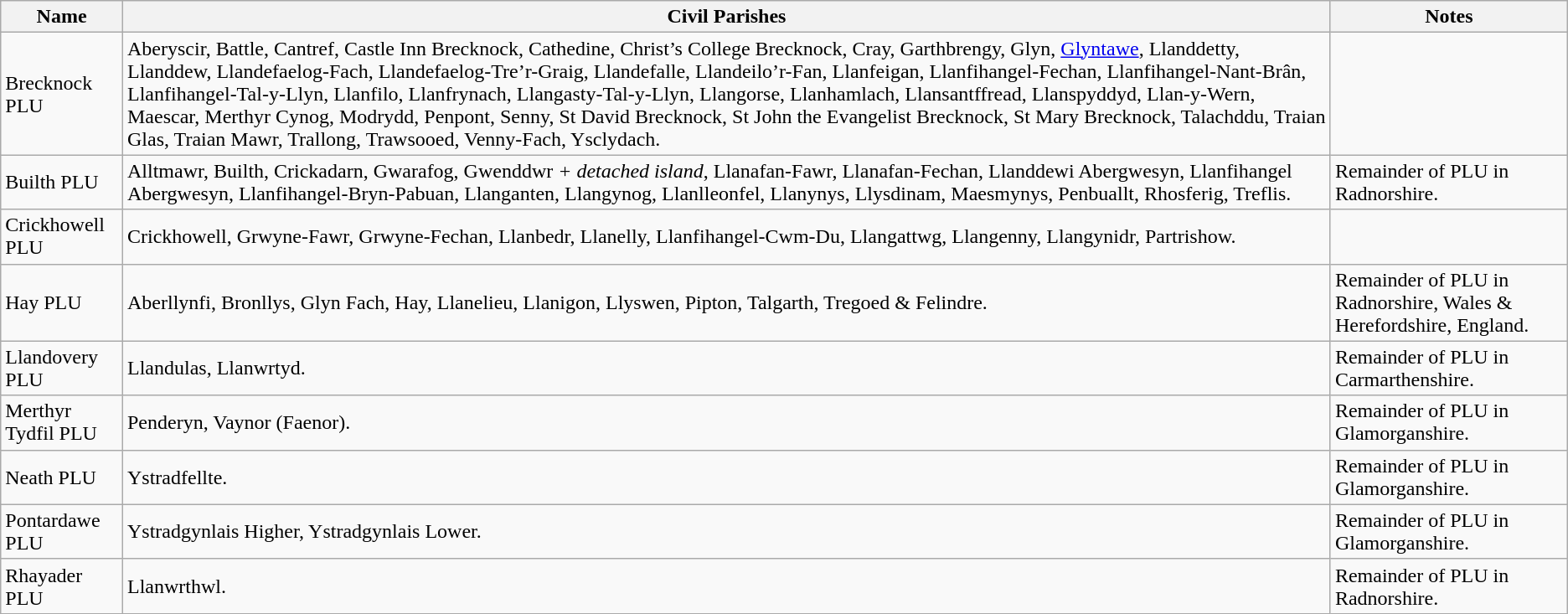<table class="wikitable">
<tr>
<th>Name</th>
<th>Civil Parishes</th>
<th>Notes</th>
</tr>
<tr>
<td>Brecknock PLU</td>
<td>Aberyscir, Battle, Cantref, Castle Inn Brecknock, Cathedine, Christ’s College Brecknock, Cray, Garthbrengy, Glyn, <a href='#'>Glyntawe</a>, Llanddetty, Llanddew, Llandefaelog-Fach, Llandefaelog-Tre’r-Graig, Llandefalle, Llandeilo’r-Fan, Llanfeigan, Llanfihangel-Fechan, Llanfihangel-Nant-Brân, Llanfihangel-Tal-y-Llyn, Llanfilo, Llanfrynach, Llangasty-Tal-y-Llyn, Llangorse, Llanhamlach, Llansantffread, Llanspyddyd, Llan-y-Wern, Maescar, Merthyr Cynog, Modrydd, Penpont, Senny, St David Brecknock, St John the Evangelist Brecknock, St Mary Brecknock, Talachddu, Traian Glas, Traian Mawr, Trallong, Trawsooed, Venny-Fach, Ysclydach.</td>
<td></td>
</tr>
<tr>
<td>Builth PLU</td>
<td>Alltmawr, Builth, Crickadarn, Gwarafog, Gwenddwr <em>+ detached island</em>, Llanafan-Fawr, Llanafan-Fechan, Llanddewi Abergwesyn, Llanfihangel Abergwesyn, Llanfihangel-Bryn-Pabuan, Llanganten, Llangynog, Llanlleonfel, Llanynys, Llysdinam, Maesmynys, Penbuallt, Rhosferig, Treflis.</td>
<td>Remainder of PLU in Radnorshire.</td>
</tr>
<tr>
<td>Crickhowell PLU</td>
<td>Crickhowell, Grwyne-Fawr, Grwyne-Fechan, Llanbedr, Llanelly, Llanfihangel-Cwm-Du, Llangattwg, Llangenny, Llangynidr, Partrishow.</td>
<td></td>
</tr>
<tr>
<td>Hay PLU</td>
<td>Aberllynfi, Bronllys, Glyn Fach, Hay, Llanelieu, Llanigon, Llyswen, Pipton, Talgarth, Tregoed & Felindre.</td>
<td>Remainder of PLU in Radnorshire, Wales & Herefordshire, England.</td>
</tr>
<tr>
<td>Llandovery PLU</td>
<td>Llandulas, Llanwrtyd.</td>
<td>Remainder of PLU in Carmarthenshire.</td>
</tr>
<tr>
<td>Merthyr Tydfil PLU</td>
<td>Penderyn, Vaynor (Faenor).</td>
<td>Remainder of PLU in Glamorganshire.</td>
</tr>
<tr>
<td>Neath PLU</td>
<td>Ystradfellte.</td>
<td>Remainder of PLU in Glamorganshire.</td>
</tr>
<tr>
<td>Pontardawe PLU</td>
<td>Ystradgynlais Higher, Ystradgynlais Lower.</td>
<td>Remainder of PLU in Glamorganshire.</td>
</tr>
<tr>
<td>Rhayader PLU</td>
<td>Llanwrthwl.</td>
<td>Remainder of PLU in Radnorshire.</td>
</tr>
</table>
